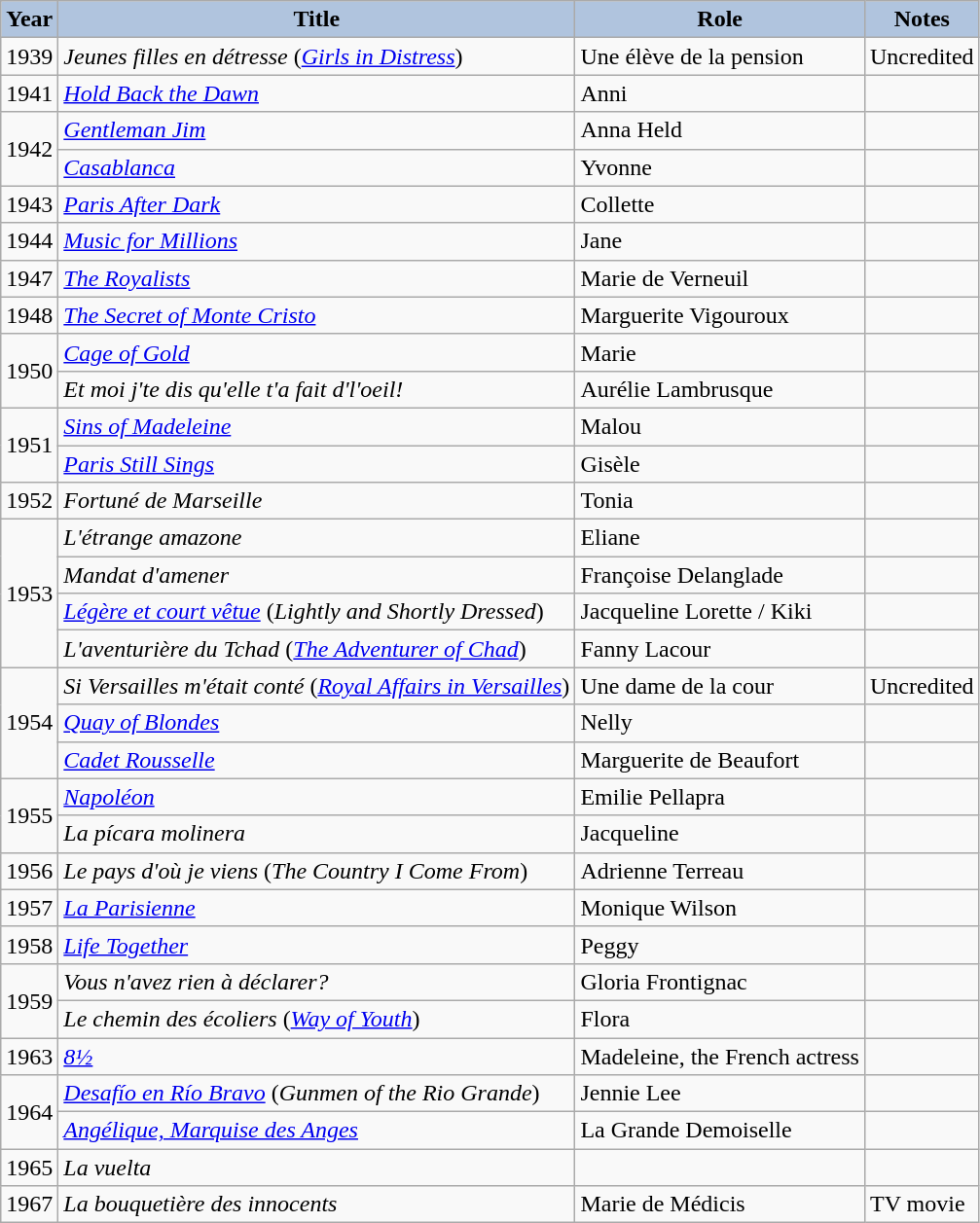<table class="wikitable">
<tr>
<th style="background:#B0C4DE;">Year</th>
<th style="background:#B0C4DE;">Title</th>
<th style="background:#B0C4DE;">Role</th>
<th style="background:#B0C4DE;">Notes</th>
</tr>
<tr>
<td>1939</td>
<td><em>Jeunes filles en détresse</em> (<em><a href='#'>Girls in Distress</a></em>)</td>
<td>Une élève de la pension</td>
<td>Uncredited</td>
</tr>
<tr>
<td>1941</td>
<td><em><a href='#'>Hold Back the Dawn</a></em></td>
<td>Anni</td>
<td></td>
</tr>
<tr>
<td rowspan=2>1942</td>
<td><em><a href='#'>Gentleman Jim</a></em></td>
<td>Anna Held</td>
<td></td>
</tr>
<tr>
<td><em><a href='#'>Casablanca</a></em></td>
<td>Yvonne</td>
<td></td>
</tr>
<tr>
<td>1943</td>
<td><em><a href='#'>Paris After Dark</a></em></td>
<td>Collette</td>
<td></td>
</tr>
<tr>
<td>1944</td>
<td><em><a href='#'>Music for Millions</a></em></td>
<td>Jane</td>
<td></td>
</tr>
<tr>
<td>1947</td>
<td><em><a href='#'>The Royalists</a></em></td>
<td>Marie de Verneuil</td>
<td></td>
</tr>
<tr>
<td>1948</td>
<td><em><a href='#'>The Secret of Monte Cristo</a></em></td>
<td>Marguerite Vigouroux</td>
<td></td>
</tr>
<tr>
<td rowspan=2>1950</td>
<td><em><a href='#'>Cage of Gold</a></em></td>
<td>Marie</td>
<td></td>
</tr>
<tr>
<td><em>Et moi j'te dis qu'elle t'a fait d'l'oeil!</em></td>
<td>Aurélie Lambrusque</td>
<td></td>
</tr>
<tr>
<td rowspan=2>1951</td>
<td><em><a href='#'>Sins of Madeleine</a></em></td>
<td>Malou</td>
<td></td>
</tr>
<tr>
<td><em><a href='#'>Paris Still Sings</a></em></td>
<td>Gisèle</td>
<td></td>
</tr>
<tr>
<td>1952</td>
<td><em>Fortuné de Marseille</em></td>
<td>Tonia</td>
<td></td>
</tr>
<tr>
<td rowspan=4>1953</td>
<td><em>L'étrange amazone</em></td>
<td>Eliane</td>
<td></td>
</tr>
<tr>
<td><em>Mandat d'amener</em></td>
<td>Françoise Delanglade</td>
<td></td>
</tr>
<tr>
<td><em><a href='#'>Légère et court vêtue</a></em> (<em>Lightly and Shortly Dressed</em>)</td>
<td>Jacqueline Lorette / Kiki</td>
<td></td>
</tr>
<tr>
<td><em>L'aventurière du Tchad </em> (<em><a href='#'>The Adventurer of Chad</a></em>)</td>
<td>Fanny Lacour</td>
<td></td>
</tr>
<tr>
<td rowspan=3>1954</td>
<td><em>Si Versailles m'était conté</em> (<em><a href='#'>Royal Affairs in Versailles</a></em>)</td>
<td>Une dame de la cour</td>
<td>Uncredited</td>
</tr>
<tr>
<td><em><a href='#'>Quay of Blondes</a></em></td>
<td>Nelly</td>
<td></td>
</tr>
<tr>
<td><em><a href='#'>Cadet Rousselle</a></em></td>
<td>Marguerite de Beaufort</td>
<td></td>
</tr>
<tr>
<td rowspan=2>1955</td>
<td><em><a href='#'>Napoléon</a></em></td>
<td>Emilie Pellapra</td>
<td></td>
</tr>
<tr>
<td><em>La pícara molinera</em></td>
<td>Jacqueline</td>
<td></td>
</tr>
<tr>
<td>1956</td>
<td><em>Le pays d'où je viens</em> (<em>The Country I Come From</em>)</td>
<td>Adrienne Terreau</td>
<td></td>
</tr>
<tr>
<td>1957</td>
<td><em><a href='#'>La Parisienne</a></em></td>
<td>Monique Wilson</td>
<td></td>
</tr>
<tr>
<td>1958</td>
<td><em><a href='#'>Life Together</a></em></td>
<td>Peggy</td>
<td></td>
</tr>
<tr>
<td rowspan=2>1959</td>
<td><em>Vous n'avez rien à déclarer?</em></td>
<td>Gloria Frontignac</td>
<td></td>
</tr>
<tr>
<td><em>Le chemin des écoliers</em> (<em><a href='#'>Way of Youth</a></em>)</td>
<td>Flora</td>
<td></td>
</tr>
<tr>
<td>1963</td>
<td><em><a href='#'>8½</a></em></td>
<td>Madeleine, the French actress</td>
<td></td>
</tr>
<tr>
<td rowspan=2>1964</td>
<td><em><a href='#'>Desafío en Río Bravo</a></em> (<em>Gunmen of the Rio Grande</em>)</td>
<td>Jennie Lee</td>
<td></td>
</tr>
<tr>
<td><em><a href='#'>Angélique, Marquise des Anges</a></em></td>
<td>La Grande Demoiselle</td>
<td></td>
</tr>
<tr>
<td>1965</td>
<td><em>La vuelta</em></td>
<td></td>
<td></td>
</tr>
<tr>
<td>1967</td>
<td><em>La bouquetière des innocents</em></td>
<td>Marie de Médicis</td>
<td>TV movie</td>
</tr>
</table>
